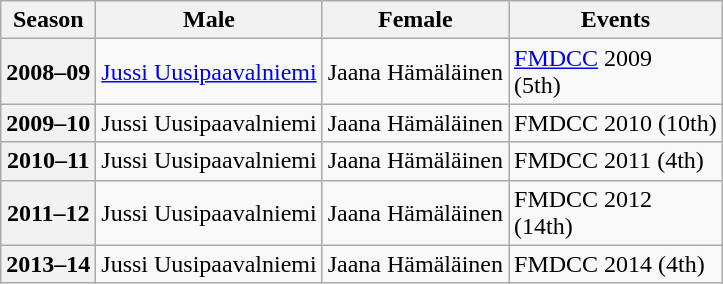<table class="wikitable">
<tr>
<th scope="col">Season</th>
<th scope="col">Male</th>
<th scope="col">Female</th>
<th scope="col">Events</th>
</tr>
<tr>
<th scope="row">2008–09</th>
<td><a href='#'>Jussi Uusipaavalniemi</a></td>
<td>Jaana Hämäläinen</td>
<td><a href='#'>FMDCC</a> 2009 <br> (5th)</td>
</tr>
<tr>
<th scope="row">2009–10</th>
<td>Jussi Uusipaavalniemi</td>
<td>Jaana Hämäläinen</td>
<td>FMDCC 2010 (10th)</td>
</tr>
<tr>
<th scope="row">2010–11</th>
<td>Jussi Uusipaavalniemi</td>
<td>Jaana Hämäläinen</td>
<td>FMDCC 2011 (4th)</td>
</tr>
<tr>
<th scope="row">2011–12</th>
<td>Jussi Uusipaavalniemi</td>
<td>Jaana Hämäläinen</td>
<td>FMDCC 2012 <br> (14th)</td>
</tr>
<tr>
<th scope="row">2013–14</th>
<td>Jussi Uusipaavalniemi</td>
<td>Jaana Hämäläinen</td>
<td>FMDCC 2014 (4th)</td>
</tr>
</table>
